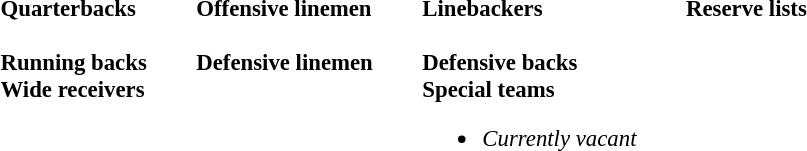<table class="toccolours" style="text-align: left;">
<tr>
<td style="font-size: 95%;vertical-align:top;"><strong>Quarterbacks</strong><br>

<br><strong>Running backs</strong>


<br><strong>Wide receivers</strong>




</td>
<td style="width: 25px;"></td>
<td style="font-size: 95%;vertical-align:top;"><strong>Offensive linemen</strong><br>



<br><strong>Defensive linemen</strong>




</td>
<td style="width: 25px;"></td>
<td style="font-size: 95%;vertical-align:top;"><strong>Linebackers</strong><br>
<br><strong>Defensive backs</strong>





<br><strong>Special teams</strong><ul><li><em>Currently vacant</em></li></ul></td>
<td style="width: 25px;"></td>
<td style="font-size: 95%;vertical-align:top;"><strong>Reserve lists</strong><br>
<br></td>
</tr>
<tr>
</tr>
</table>
